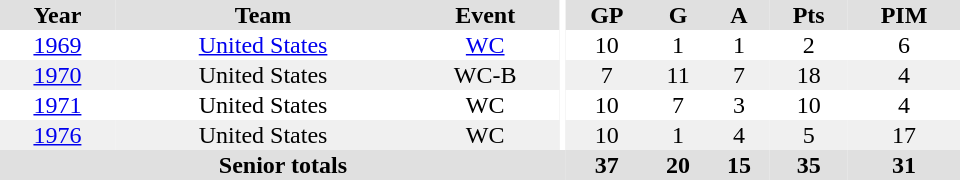<table border="0" cellpadding="1" cellspacing="0" ID="Table3" style="text-align:center; width:40em">
<tr bgcolor="#e0e0e0">
<th>Year</th>
<th>Team</th>
<th>Event</th>
<th rowspan="102" bgcolor="#ffffff"></th>
<th>GP</th>
<th>G</th>
<th>A</th>
<th>Pts</th>
<th>PIM</th>
</tr>
<tr>
<td><a href='#'>1969</a></td>
<td><a href='#'>United States</a></td>
<td><a href='#'>WC</a></td>
<td>10</td>
<td>1</td>
<td>1</td>
<td>2</td>
<td>6</td>
</tr>
<tr bgcolor="#f0f0f0">
<td><a href='#'>1970</a></td>
<td>United States</td>
<td>WC-B</td>
<td>7</td>
<td>11</td>
<td>7</td>
<td>18</td>
<td>4</td>
</tr>
<tr>
<td><a href='#'>1971</a></td>
<td>United States</td>
<td>WC</td>
<td>10</td>
<td>7</td>
<td>3</td>
<td>10</td>
<td>4</td>
</tr>
<tr bgcolor="#f0f0f0">
<td><a href='#'>1976</a></td>
<td>United States</td>
<td>WC</td>
<td>10</td>
<td>1</td>
<td>4</td>
<td>5</td>
<td>17</td>
</tr>
<tr bgcolor="#e0e0e0">
<th colspan="4">Senior totals</th>
<th>37</th>
<th>20</th>
<th>15</th>
<th>35</th>
<th>31</th>
</tr>
</table>
